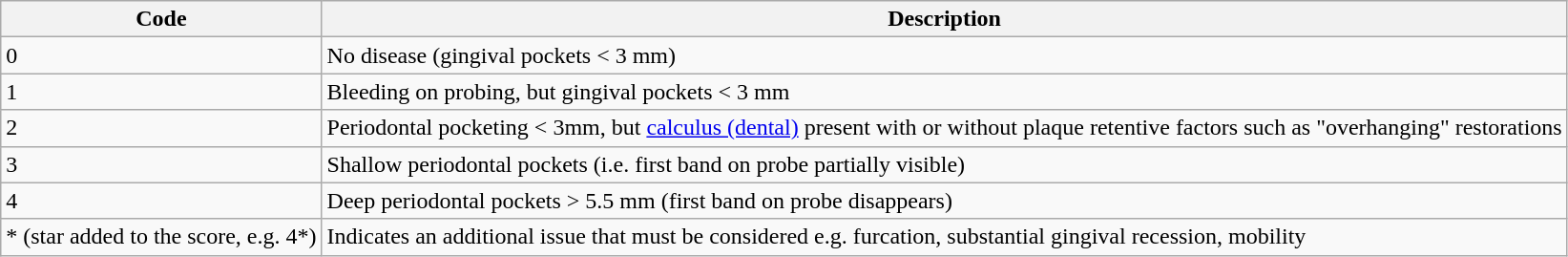<table class="wikitable">
<tr>
<th>Code</th>
<th>Description</th>
</tr>
<tr>
<td>0</td>
<td>No disease (gingival pockets < 3 mm)</td>
</tr>
<tr>
<td>1</td>
<td>Bleeding on probing, but gingival pockets < 3 mm</td>
</tr>
<tr>
<td>2</td>
<td>Periodontal pocketing < 3mm, but <a href='#'>calculus (dental)</a> present with or without plaque retentive factors such as "overhanging" restorations</td>
</tr>
<tr>
<td>3</td>
<td>Shallow periodontal pockets (i.e. first band on probe partially visible)</td>
</tr>
<tr>
<td>4</td>
<td>Deep periodontal pockets > 5.5 mm (first band on probe disappears)</td>
</tr>
<tr>
<td>* (star added to the score, e.g. 4*)</td>
<td>Indicates an additional issue that must be considered e.g. furcation, substantial gingival recession, mobility</td>
</tr>
</table>
